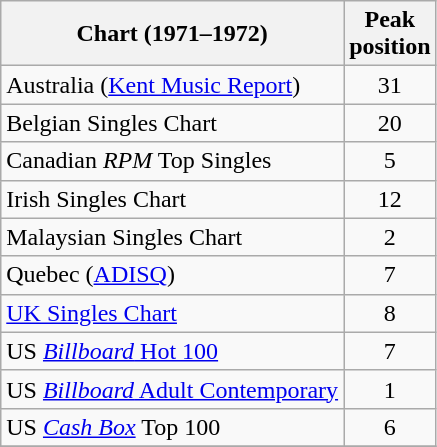<table class="wikitable sortable">
<tr>
<th>Chart (1971–1972)</th>
<th>Peak<br>position</th>
</tr>
<tr>
<td>Australia (<a href='#'>Kent Music Report</a>)</td>
<td align="center">31</td>
</tr>
<tr>
<td>Belgian Singles Chart</td>
<td align="center">20</td>
</tr>
<tr>
<td>Canadian <em>RPM</em> Top Singles</td>
<td align="center">5</td>
</tr>
<tr>
<td>Irish Singles Chart</td>
<td align="center">12</td>
</tr>
<tr>
<td>Malaysian Singles Chart </td>
<td style="text-align:center;">2</td>
</tr>
<tr>
<td align="left">Quebec (<a href='#'>ADISQ</a>)</td>
<td style="text-align:center;">7</td>
</tr>
<tr>
<td><a href='#'>UK Singles Chart</a></td>
<td align="center">8</td>
</tr>
<tr>
<td>US <a href='#'><em>Billboard</em> Hot 100</a></td>
<td align="center">7</td>
</tr>
<tr>
<td>US <a href='#'><em>Billboard</em> Adult Contemporary</a></td>
<td align="center">1</td>
</tr>
<tr>
<td>US <a href='#'><em>Cash Box</em></a> Top 100</td>
<td align="center">6</td>
</tr>
<tr>
</tr>
</table>
